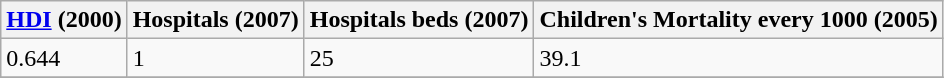<table class="wikitable" border="1">
<tr>
<th><a href='#'>HDI</a> (2000)</th>
<th>Hospitals (2007)</th>
<th>Hospitals beds (2007)</th>
<th>Children's Mortality every 1000 (2005)</th>
</tr>
<tr>
<td>0.644</td>
<td>1</td>
<td>25</td>
<td>39.1</td>
</tr>
<tr>
</tr>
</table>
